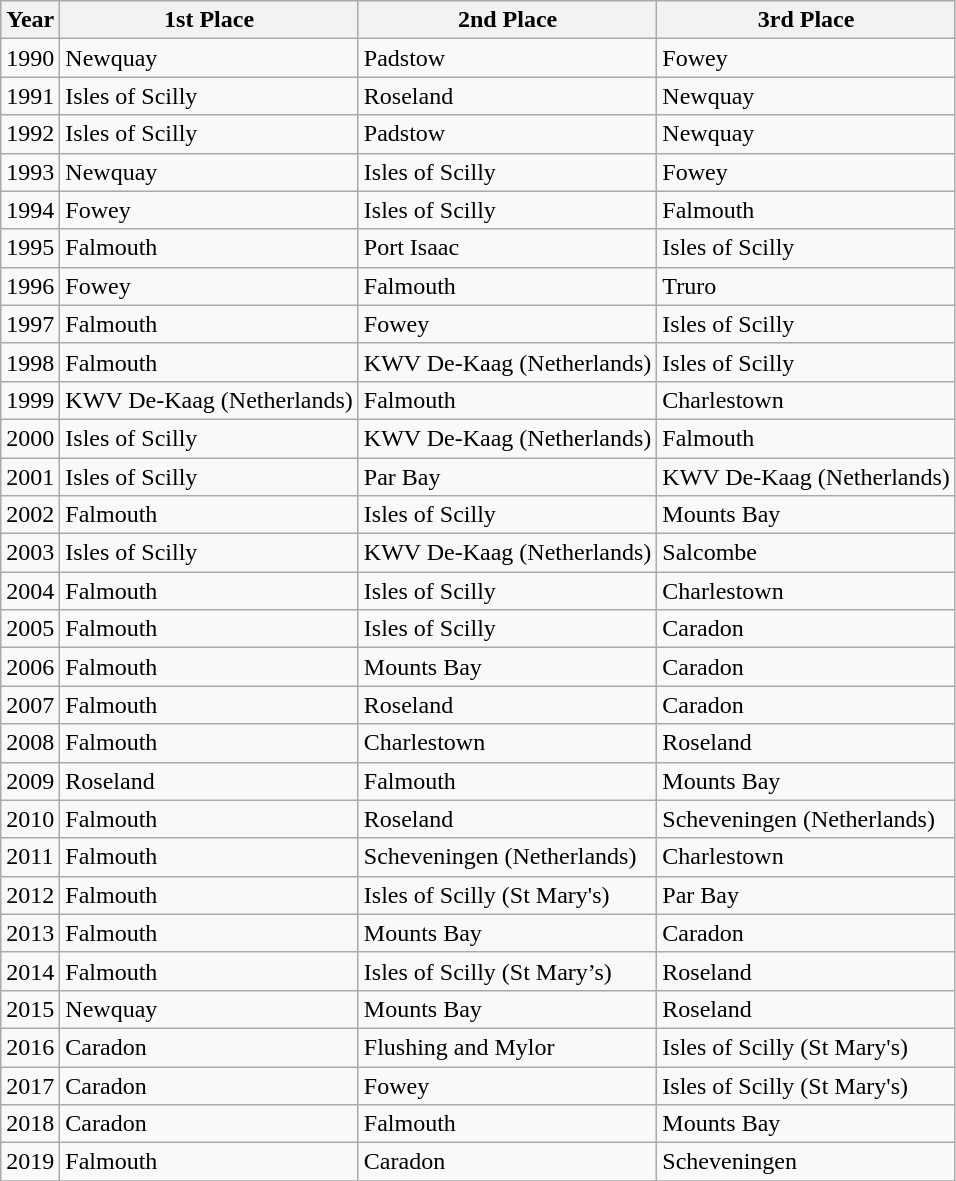<table class="wikitable">
<tr>
<th>Year</th>
<th>1st Place</th>
<th>2nd Place</th>
<th>3rd Place</th>
</tr>
<tr>
<td>1990</td>
<td>Newquay</td>
<td>Padstow</td>
<td>Fowey</td>
</tr>
<tr>
<td>1991</td>
<td>Isles of Scilly</td>
<td>Roseland</td>
<td>Newquay</td>
</tr>
<tr>
<td>1992</td>
<td>Isles of Scilly</td>
<td>Padstow</td>
<td>Newquay</td>
</tr>
<tr>
<td>1993</td>
<td>Newquay</td>
<td>Isles of Scilly</td>
<td>Fowey</td>
</tr>
<tr>
<td>1994</td>
<td>Fowey</td>
<td>Isles of Scilly</td>
<td>Falmouth</td>
</tr>
<tr>
<td>1995</td>
<td>Falmouth</td>
<td>Port Isaac</td>
<td>Isles of Scilly</td>
</tr>
<tr>
<td>1996</td>
<td>Fowey</td>
<td>Falmouth</td>
<td>Truro</td>
</tr>
<tr>
<td>1997</td>
<td>Falmouth</td>
<td>Fowey</td>
<td>Isles of Scilly</td>
</tr>
<tr>
<td>1998</td>
<td>Falmouth</td>
<td>KWV De-Kaag (Netherlands)</td>
<td>Isles of Scilly</td>
</tr>
<tr>
<td>1999</td>
<td>KWV De-Kaag (Netherlands)</td>
<td>Falmouth</td>
<td>Charlestown</td>
</tr>
<tr>
<td>2000</td>
<td>Isles of Scilly</td>
<td>KWV De-Kaag (Netherlands)</td>
<td>Falmouth</td>
</tr>
<tr>
<td>2001</td>
<td>Isles of Scilly</td>
<td>Par Bay</td>
<td>KWV De-Kaag (Netherlands)</td>
</tr>
<tr>
<td>2002</td>
<td>Falmouth</td>
<td>Isles of Scilly</td>
<td>Mounts Bay</td>
</tr>
<tr>
<td>2003</td>
<td>Isles of Scilly</td>
<td>KWV De-Kaag (Netherlands)</td>
<td>Salcombe</td>
</tr>
<tr>
<td>2004</td>
<td>Falmouth</td>
<td>Isles of Scilly</td>
<td>Charlestown</td>
</tr>
<tr>
<td>2005</td>
<td>Falmouth</td>
<td>Isles of Scilly</td>
<td>Caradon</td>
</tr>
<tr>
<td>2006</td>
<td>Falmouth</td>
<td>Mounts Bay</td>
<td>Caradon</td>
</tr>
<tr>
<td>2007</td>
<td>Falmouth</td>
<td>Roseland</td>
<td>Caradon</td>
</tr>
<tr>
<td>2008</td>
<td>Falmouth</td>
<td>Charlestown</td>
<td>Roseland</td>
</tr>
<tr>
<td>2009</td>
<td>Roseland</td>
<td>Falmouth</td>
<td>Mounts Bay</td>
</tr>
<tr>
<td>2010</td>
<td>Falmouth</td>
<td>Roseland</td>
<td>Scheveningen (Netherlands)</td>
</tr>
<tr>
<td>2011</td>
<td>Falmouth</td>
<td>Scheveningen (Netherlands)</td>
<td>Charlestown</td>
</tr>
<tr>
<td>2012</td>
<td>Falmouth</td>
<td>Isles of Scilly (St Mary's)</td>
<td>Par Bay</td>
</tr>
<tr>
<td>2013</td>
<td>Falmouth</td>
<td>Mounts Bay</td>
<td>Caradon</td>
</tr>
<tr>
<td>2014</td>
<td>Falmouth</td>
<td>Isles of Scilly (St Mary’s)</td>
<td>Roseland</td>
</tr>
<tr>
<td>2015</td>
<td>Newquay</td>
<td>Mounts Bay</td>
<td>Roseland</td>
</tr>
<tr>
<td>2016</td>
<td>Caradon</td>
<td>Flushing and Mylor</td>
<td>Isles of Scilly (St Mary's)</td>
</tr>
<tr>
<td>2017</td>
<td>Caradon</td>
<td>Fowey</td>
<td>Isles of Scilly (St Mary's)</td>
</tr>
<tr>
<td>2018</td>
<td>Caradon</td>
<td>Falmouth</td>
<td>Mounts Bay</td>
</tr>
<tr>
<td>2019</td>
<td>Falmouth</td>
<td>Caradon</td>
<td>Scheveningen</td>
</tr>
<tr>
</tr>
</table>
